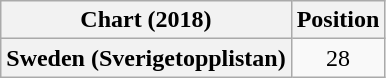<table class="wikitable plainrowheaders" style="text-align:center">
<tr>
<th scope="col">Chart (2018)</th>
<th scope="col">Position</th>
</tr>
<tr>
<th scope="row">Sweden (Sverigetopplistan)</th>
<td>28</td>
</tr>
</table>
